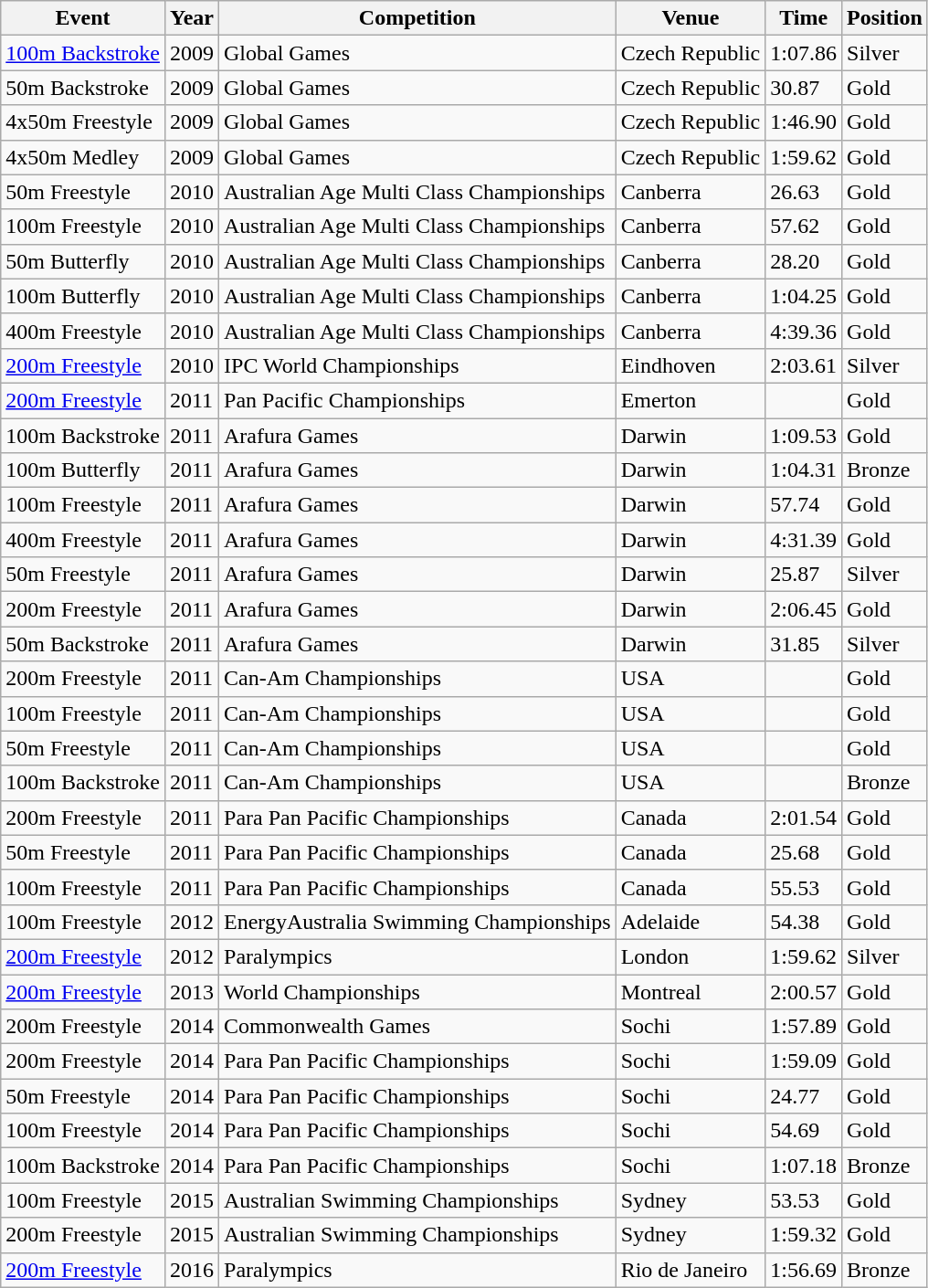<table class="wikitable">
<tr>
<th>Event</th>
<th>Year</th>
<th>Competition</th>
<th>Venue</th>
<th>Time</th>
<th>Position</th>
</tr>
<tr>
<td><a href='#'>100m Backstroke</a></td>
<td>2009</td>
<td>Global Games</td>
<td>Czech Republic</td>
<td>1:07.86</td>
<td>Silver</td>
</tr>
<tr>
<td>50m Backstroke</td>
<td>2009</td>
<td>Global Games</td>
<td>Czech Republic</td>
<td>30.87</td>
<td>Gold</td>
</tr>
<tr>
<td>4x50m Freestyle</td>
<td>2009</td>
<td>Global Games</td>
<td>Czech Republic</td>
<td>1:46.90</td>
<td>Gold</td>
</tr>
<tr>
<td>4x50m Medley</td>
<td>2009</td>
<td>Global Games</td>
<td>Czech Republic</td>
<td>1:59.62</td>
<td>Gold</td>
</tr>
<tr>
<td>50m Freestyle</td>
<td>2010</td>
<td>Australian Age Multi Class Championships</td>
<td>Canberra</td>
<td>26.63</td>
<td>Gold</td>
</tr>
<tr>
<td>100m Freestyle</td>
<td>2010</td>
<td>Australian Age Multi Class Championships</td>
<td>Canberra</td>
<td>57.62</td>
<td>Gold</td>
</tr>
<tr>
<td>50m Butterfly</td>
<td>2010</td>
<td>Australian Age Multi Class Championships</td>
<td>Canberra</td>
<td>28.20</td>
<td>Gold</td>
</tr>
<tr>
<td>100m Butterfly</td>
<td>2010</td>
<td>Australian Age Multi Class Championships</td>
<td>Canberra</td>
<td>1:04.25</td>
<td>Gold</td>
</tr>
<tr>
<td>400m Freestyle</td>
<td>2010</td>
<td>Australian Age Multi Class Championships</td>
<td>Canberra</td>
<td>4:39.36</td>
<td>Gold</td>
</tr>
<tr>
<td><a href='#'>200m Freestyle</a></td>
<td>2010</td>
<td>IPC World Championships</td>
<td>Eindhoven</td>
<td>2:03.61</td>
<td>Silver</td>
</tr>
<tr>
<td><a href='#'>200m Freestyle</a></td>
<td>2011</td>
<td>Pan Pacific Championships</td>
<td>Emerton</td>
<td></td>
<td>Gold</td>
</tr>
<tr>
<td>100m Backstroke</td>
<td>2011</td>
<td>Arafura Games</td>
<td>Darwin</td>
<td>1:09.53</td>
<td>Gold</td>
</tr>
<tr>
<td>100m Butterfly</td>
<td>2011</td>
<td>Arafura Games</td>
<td>Darwin</td>
<td>1:04.31</td>
<td>Bronze</td>
</tr>
<tr>
<td>100m Freestyle</td>
<td>2011</td>
<td>Arafura Games</td>
<td>Darwin</td>
<td>57.74</td>
<td>Gold</td>
</tr>
<tr>
<td>400m Freestyle</td>
<td>2011</td>
<td>Arafura Games</td>
<td>Darwin</td>
<td>4:31.39</td>
<td>Gold</td>
</tr>
<tr>
<td>50m Freestyle</td>
<td>2011</td>
<td>Arafura Games</td>
<td>Darwin</td>
<td>25.87</td>
<td>Silver</td>
</tr>
<tr>
<td>200m Freestyle</td>
<td>2011</td>
<td>Arafura Games</td>
<td>Darwin</td>
<td>2:06.45</td>
<td>Gold</td>
</tr>
<tr>
<td>50m Backstroke</td>
<td>2011</td>
<td>Arafura Games</td>
<td>Darwin</td>
<td>31.85</td>
<td>Silver</td>
</tr>
<tr>
<td>200m Freestyle</td>
<td>2011</td>
<td>Can-Am Championships</td>
<td>USA</td>
<td></td>
<td>Gold</td>
</tr>
<tr>
<td>100m Freestyle</td>
<td>2011</td>
<td>Can-Am Championships</td>
<td>USA</td>
<td></td>
<td>Gold</td>
</tr>
<tr>
<td>50m Freestyle</td>
<td>2011</td>
<td>Can-Am Championships</td>
<td>USA</td>
<td></td>
<td>Gold</td>
</tr>
<tr>
<td>100m Backstroke</td>
<td>2011</td>
<td>Can-Am Championships</td>
<td>USA</td>
<td></td>
<td>Bronze</td>
</tr>
<tr>
<td>200m Freestyle</td>
<td>2011</td>
<td>Para Pan Pacific Championships</td>
<td>Canada</td>
<td>2:01.54</td>
<td>Gold</td>
</tr>
<tr>
<td>50m Freestyle</td>
<td>2011</td>
<td>Para Pan Pacific Championships</td>
<td>Canada</td>
<td>25.68</td>
<td>Gold</td>
</tr>
<tr>
<td>100m Freestyle</td>
<td>2011</td>
<td>Para Pan Pacific Championships</td>
<td>Canada</td>
<td>55.53</td>
<td>Gold</td>
</tr>
<tr>
<td>100m Freestyle</td>
<td>2012</td>
<td>EnergyAustralia Swimming Championships</td>
<td>Adelaide</td>
<td>54.38</td>
<td>Gold</td>
</tr>
<tr>
<td><a href='#'>200m Freestyle</a></td>
<td>2012</td>
<td>Paralympics</td>
<td>London</td>
<td>1:59.62</td>
<td>Silver</td>
</tr>
<tr>
<td><a href='#'>200m Freestyle</a></td>
<td>2013</td>
<td>World Championships</td>
<td>Montreal</td>
<td>2:00.57</td>
<td>Gold</td>
</tr>
<tr>
<td>200m Freestyle</td>
<td>2014</td>
<td>Commonwealth Games</td>
<td>Sochi</td>
<td>1:57.89</td>
<td>Gold</td>
</tr>
<tr>
<td>200m Freestyle</td>
<td>2014</td>
<td>Para Pan Pacific Championships</td>
<td>Sochi</td>
<td>1:59.09</td>
<td>Gold</td>
</tr>
<tr>
<td>50m Freestyle</td>
<td>2014</td>
<td>Para Pan Pacific Championships</td>
<td>Sochi</td>
<td>24.77</td>
<td>Gold</td>
</tr>
<tr>
<td>100m Freestyle</td>
<td>2014</td>
<td>Para Pan Pacific Championships</td>
<td>Sochi</td>
<td>54.69</td>
<td>Gold</td>
</tr>
<tr>
<td>100m Backstroke</td>
<td>2014</td>
<td>Para Pan Pacific Championships</td>
<td>Sochi</td>
<td>1:07.18</td>
<td>Bronze</td>
</tr>
<tr>
<td>100m Freestyle</td>
<td>2015</td>
<td>Australian Swimming Championships</td>
<td>Sydney</td>
<td>53.53</td>
<td>Gold</td>
</tr>
<tr>
<td>200m Freestyle</td>
<td>2015</td>
<td>Australian Swimming Championships</td>
<td>Sydney</td>
<td>1:59.32</td>
<td>Gold</td>
</tr>
<tr>
<td><a href='#'>200m Freestyle</a></td>
<td>2016</td>
<td>Paralympics</td>
<td>Rio de Janeiro</td>
<td>1:56.69</td>
<td>Bronze</td>
</tr>
</table>
